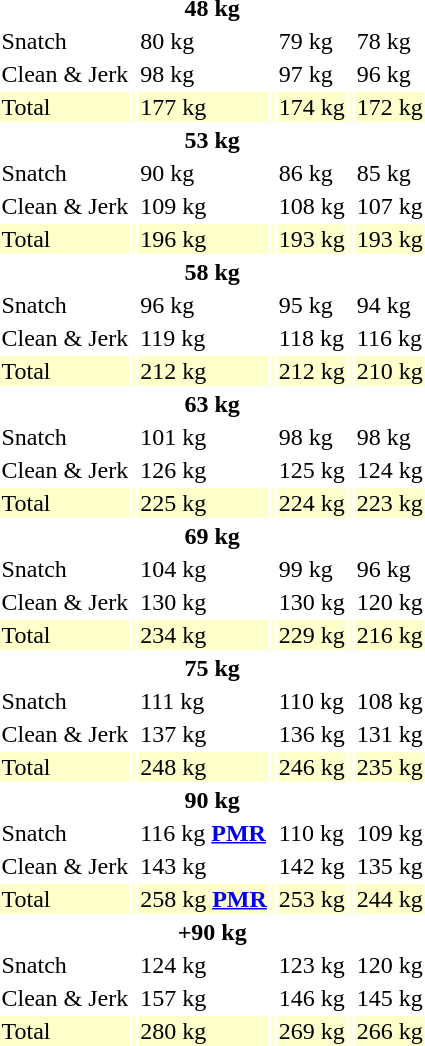<table>
<tr>
<th colspan=7>48 kg</th>
</tr>
<tr>
<td>Snatch</td>
<td></td>
<td>80 kg</td>
<td></td>
<td>79 kg</td>
<td></td>
<td>78 kg</td>
</tr>
<tr>
<td>Clean & Jerk</td>
<td></td>
<td>98 kg</td>
<td></td>
<td>97 kg</td>
<td></td>
<td>96 kg</td>
</tr>
<tr bgcolor=ffffcc>
<td>Total</td>
<td></td>
<td>177 kg</td>
<td></td>
<td>174 kg</td>
<td></td>
<td>172 kg</td>
</tr>
<tr>
<th colspan=7>53 kg</th>
</tr>
<tr>
<td>Snatch</td>
<td></td>
<td>90 kg</td>
<td></td>
<td>86 kg</td>
<td></td>
<td>85 kg</td>
</tr>
<tr>
<td>Clean & Jerk</td>
<td></td>
<td>109 kg</td>
<td></td>
<td>108 kg</td>
<td></td>
<td>107 kg</td>
</tr>
<tr bgcolor=ffffcc>
<td>Total</td>
<td></td>
<td>196 kg</td>
<td></td>
<td>193 kg</td>
<td></td>
<td>193 kg</td>
</tr>
<tr>
<th colspan=7>58 kg</th>
</tr>
<tr>
<td>Snatch</td>
<td></td>
<td>96 kg</td>
<td></td>
<td>95 kg</td>
<td></td>
<td>94 kg</td>
</tr>
<tr>
<td>Clean & Jerk</td>
<td></td>
<td>119 kg</td>
<td></td>
<td>118 kg</td>
<td></td>
<td>116 kg</td>
</tr>
<tr bgcolor=ffffcc>
<td>Total</td>
<td></td>
<td>212 kg</td>
<td></td>
<td>212 kg</td>
<td></td>
<td>210 kg</td>
</tr>
<tr>
<th colspan=7>63 kg</th>
</tr>
<tr>
<td>Snatch</td>
<td></td>
<td>101 kg</td>
<td></td>
<td>98 kg</td>
<td></td>
<td>98 kg</td>
</tr>
<tr>
<td>Clean & Jerk</td>
<td></td>
<td>126 kg</td>
<td></td>
<td>125 kg</td>
<td></td>
<td>124 kg</td>
</tr>
<tr bgcolor=ffffcc>
<td>Total</td>
<td></td>
<td>225 kg</td>
<td></td>
<td>224 kg</td>
<td></td>
<td>223 kg</td>
</tr>
<tr>
<th colspan=7>69 kg</th>
</tr>
<tr>
<td>Snatch</td>
<td></td>
<td>104 kg</td>
<td></td>
<td>99 kg</td>
<td></td>
<td>96 kg</td>
</tr>
<tr>
<td>Clean & Jerk</td>
<td></td>
<td>130 kg</td>
<td></td>
<td>130 kg</td>
<td></td>
<td>120 kg</td>
</tr>
<tr bgcolor=ffffcc>
<td>Total</td>
<td></td>
<td>234 kg</td>
<td></td>
<td>229 kg</td>
<td></td>
<td>216 kg</td>
</tr>
<tr>
<th colspan=7>75 kg</th>
</tr>
<tr>
<td>Snatch</td>
<td></td>
<td>111 kg</td>
<td></td>
<td>110 kg</td>
<td></td>
<td>108 kg</td>
</tr>
<tr>
<td>Clean & Jerk</td>
<td></td>
<td>137 kg</td>
<td></td>
<td>136 kg</td>
<td></td>
<td>131 kg</td>
</tr>
<tr bgcolor=ffffcc>
<td>Total</td>
<td></td>
<td>248 kg</td>
<td></td>
<td>246 kg</td>
<td></td>
<td>235 kg</td>
</tr>
<tr>
<th colspan=7>90 kg</th>
</tr>
<tr>
<td>Snatch</td>
<td></td>
<td>116 kg <strong><a href='#'>PMR</a></strong></td>
<td></td>
<td>110 kg</td>
<td></td>
<td>109 kg</td>
</tr>
<tr>
<td>Clean & Jerk</td>
<td></td>
<td>143 kg</td>
<td></td>
<td>142 kg</td>
<td></td>
<td>135 kg</td>
</tr>
<tr bgcolor=ffffcc>
<td>Total</td>
<td></td>
<td>258 kg <strong><a href='#'>PMR</a></strong></td>
<td></td>
<td>253 kg</td>
<td></td>
<td>244 kg</td>
</tr>
<tr>
<th colspan=7>+90 kg</th>
</tr>
<tr>
<td>Snatch</td>
<td></td>
<td>124 kg</td>
<td></td>
<td>123 kg</td>
<td></td>
<td>120 kg</td>
</tr>
<tr>
<td>Clean & Jerk</td>
<td></td>
<td>157 kg</td>
<td></td>
<td>146 kg</td>
<td></td>
<td>145 kg</td>
</tr>
<tr bgcolor=ffffcc>
<td>Total</td>
<td></td>
<td>280 kg</td>
<td></td>
<td>269 kg</td>
<td></td>
<td>266 kg</td>
</tr>
</table>
